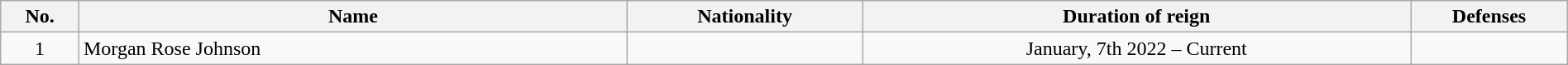<table class="wikitable" width=100%>
<tr>
<th width=5%>No.</th>
<th width=35%>Name</th>
<th width=15%>Nationality</th>
<th width=35%>Duration of reign</th>
<th width=10%>Defenses</th>
</tr>
<tr align=center>
<td>1</td>
<td align=left>Morgan Rose Johnson</td>
<td align=left></td>
<td>January, 7th 2022 – Current</td>
</tr>
</table>
